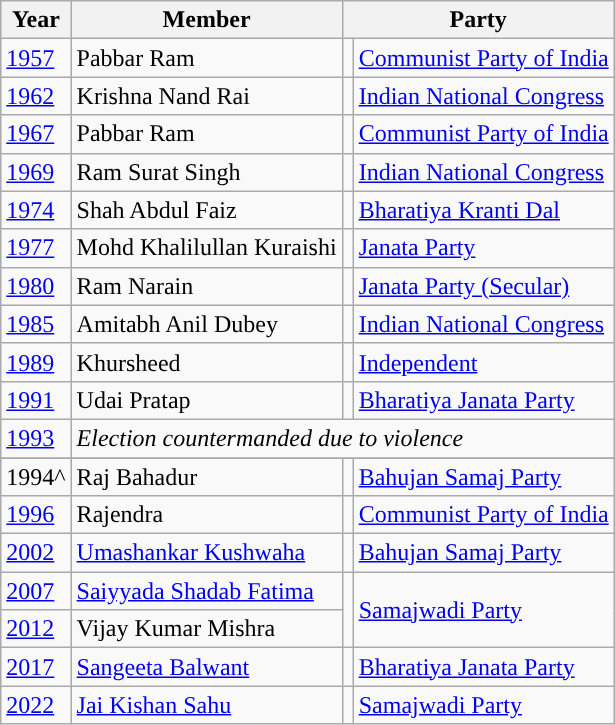<table class="wikitable">
<tr>
<th>Year</th>
<th>Member</th>
<th colspan="2">Party</th>
</tr>
<tr>
<td><a href='#'>1957</a></td>
<td>Pabbar Ram</td>
<td style="background-color: "></td>
<td><a href='#'>Communist Party of India</a></td>
</tr>
<tr>
<td><a href='#'>1962</a></td>
<td>Krishna Nand Rai</td>
<td style="background-color: "></td>
<td><a href='#'>Indian National Congress</a></td>
</tr>
<tr>
<td><a href='#'>1967</a></td>
<td>Pabbar Ram</td>
<td style="background-color: "></td>
<td><a href='#'>Communist Party of India</a></td>
</tr>
<tr>
<td><a href='#'>1969</a></td>
<td>Ram Surat Singh</td>
<td style="background-color: "></td>
<td><a href='#'>Indian National Congress</a></td>
</tr>
<tr>
<td><a href='#'>1974</a></td>
<td>Shah Abdul Faiz</td>
<td style="background-color: "></td>
<td><a href='#'>Bharatiya Kranti Dal</a></td>
</tr>
<tr>
<td><a href='#'>1977</a></td>
<td>Mohd Khalilullan Kuraishi</td>
<td style="background-color: "></td>
<td><a href='#'>Janata Party</a></td>
</tr>
<tr>
<td><a href='#'>1980</a></td>
<td>Ram Narain</td>
<td style="background-color: "></td>
<td><a href='#'>Janata Party (Secular)</a></td>
</tr>
<tr>
<td><a href='#'>1985</a></td>
<td>Amitabh Anil Dubey</td>
<td style="background-color: "></td>
<td><a href='#'>Indian National Congress</a></td>
</tr>
<tr>
<td><a href='#'>1989</a></td>
<td>Khursheed</td>
<td style="background-color: "></td>
<td><a href='#'>Independent</a></td>
</tr>
<tr>
<td><a href='#'>1991</a></td>
<td>Udai Pratap</td>
<td style="background-color: "></td>
<td><a href='#'>Bharatiya Janata Party</a></td>
</tr>
<tr>
<td><a href='#'>1993</a></td>
<td colspan="3"><em>Election countermanded due to violence</em></td>
</tr>
<tr>
</tr>
<tr>
<td>1994^</td>
<td>Raj Bahadur</td>
<td style="background-color: "></td>
<td><a href='#'>Bahujan Samaj Party</a></td>
</tr>
<tr>
<td><a href='#'>1996</a></td>
<td>Rajendra</td>
<td style="background-color: "></td>
<td><a href='#'>Communist Party of India</a></td>
</tr>
<tr>
<td><a href='#'>2002</a></td>
<td><a href='#'>Umashankar Kushwaha</a></td>
<td style="background-color: "></td>
<td><a href='#'>Bahujan Samaj Party</a></td>
</tr>
<tr>
<td><a href='#'>2007</a></td>
<td><a href='#'>Saiyyada Shadab Fatima</a></td>
<td rowspan="2" style="background-color: "></td>
<td rowspan="2"><a href='#'>Samajwadi Party</a></td>
</tr>
<tr>
<td><a href='#'>2012</a></td>
<td>Vijay Kumar Mishra</td>
</tr>
<tr>
<td><a href='#'>2017</a></td>
<td><a href='#'>Sangeeta Balwant</a></td>
<td style="background-color: "></td>
<td><a href='#'>Bharatiya Janata Party</a></td>
</tr>
<tr>
<td><a href='#'>2022</a></td>
<td><a href='#'>Jai Kishan Sahu</a></td>
<td style="background-color: "></td>
<td><a href='#'>Samajwadi Party</a></td>
</tr>
</table>
